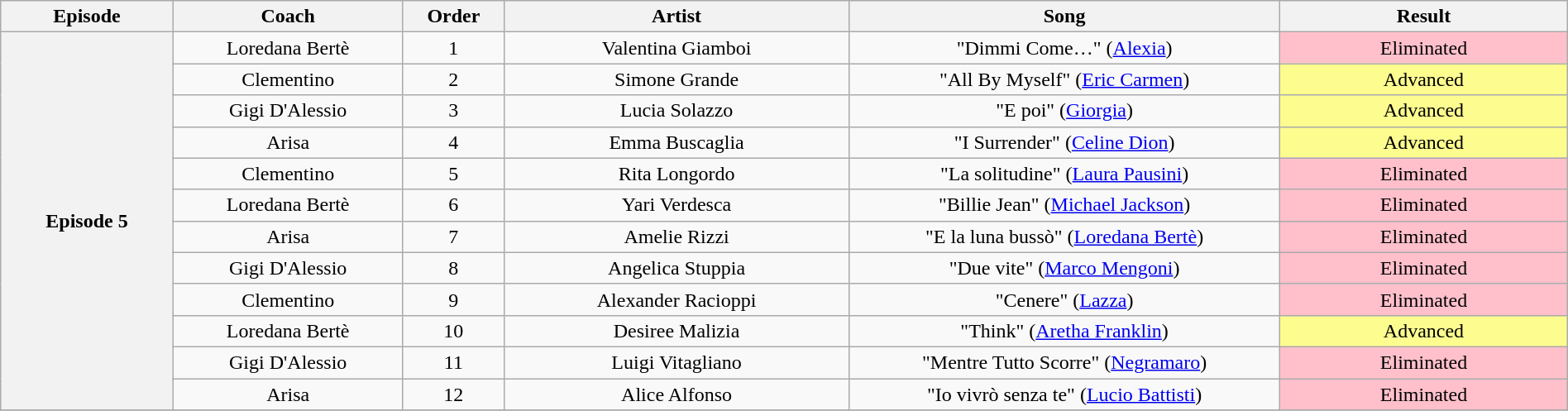<table class="wikitable" style="text-align: center; width:100%">
<tr>
<th style="width:06%">Episode</th>
<th style="width:08%">Coach</th>
<th style="width:03%">Order</th>
<th style="width:12%">Artist</th>
<th style="width:15%">Song</th>
<th style="width:10%">Result</th>
</tr>
<tr>
<th rowspan="12">Episode 5<br></th>
<td>Loredana Bertè</td>
<td>1</td>
<td>Valentina Giamboi</td>
<td>"Dimmi Come…" (<a href='#'>Alexia</a>)</td>
<td style="background:pink">Eliminated</td>
</tr>
<tr>
<td>Clementino</td>
<td>2</td>
<td>Simone Grande</td>
<td>"All By Myself" (<a href='#'>Eric Carmen</a>)</td>
<td style="background:#fdfc8f">Advanced</td>
</tr>
<tr>
<td>Gigi D'Alessio</td>
<td>3</td>
<td>Lucia Solazzo</td>
<td>"E poi" (<a href='#'>Giorgia</a>)</td>
<td style="background:#fdfc8f">Advanced</td>
</tr>
<tr>
<td>Arisa</td>
<td>4</td>
<td>Emma Buscaglia</td>
<td>"I Surrender" (<a href='#'>Celine Dion</a>)</td>
<td style="background:#fdfc8f">Advanced</td>
</tr>
<tr>
<td>Clementino</td>
<td>5</td>
<td>Rita Longordo</td>
<td>"La solitudine" (<a href='#'>Laura Pausini</a>)</td>
<td style="background:pink">Eliminated</td>
</tr>
<tr>
<td>Loredana Bertè</td>
<td>6</td>
<td>Yari Verdesca</td>
<td>"Billie Jean" (<a href='#'>Michael Jackson</a>)</td>
<td style="background:pink">Eliminated</td>
</tr>
<tr>
<td>Arisa</td>
<td>7</td>
<td>Amelie Rizzi</td>
<td>"E la luna bussò" (<a href='#'>Loredana Bertè</a>)</td>
<td style="background:pink">Eliminated</td>
</tr>
<tr>
<td>Gigi D'Alessio</td>
<td>8</td>
<td>Angelica Stuppia</td>
<td>"Due vite" (<a href='#'>Marco Mengoni</a>)</td>
<td style="background:pink">Eliminated</td>
</tr>
<tr>
<td>Clementino</td>
<td>9</td>
<td>Alexander Racioppi</td>
<td>"Cenere" (<a href='#'>Lazza</a>)</td>
<td style="background:pink">Eliminated</td>
</tr>
<tr>
<td>Loredana Bertè</td>
<td>10</td>
<td>Desiree Malizia</td>
<td>"Think" (<a href='#'>Aretha Franklin</a>)</td>
<td style="background:#fdfc8f">Advanced</td>
</tr>
<tr>
<td>Gigi D'Alessio</td>
<td>11</td>
<td>Luigi Vitagliano</td>
<td>"Mentre Tutto Scorre" (<a href='#'>Negramaro</a>)</td>
<td style="background:pink">Eliminated</td>
</tr>
<tr>
<td>Arisa</td>
<td>12</td>
<td>Alice Alfonso</td>
<td>"Io vivrò senza te" (<a href='#'>Lucio Battisti</a>)</td>
<td style="background:pink">Eliminated</td>
</tr>
<tr>
</tr>
</table>
